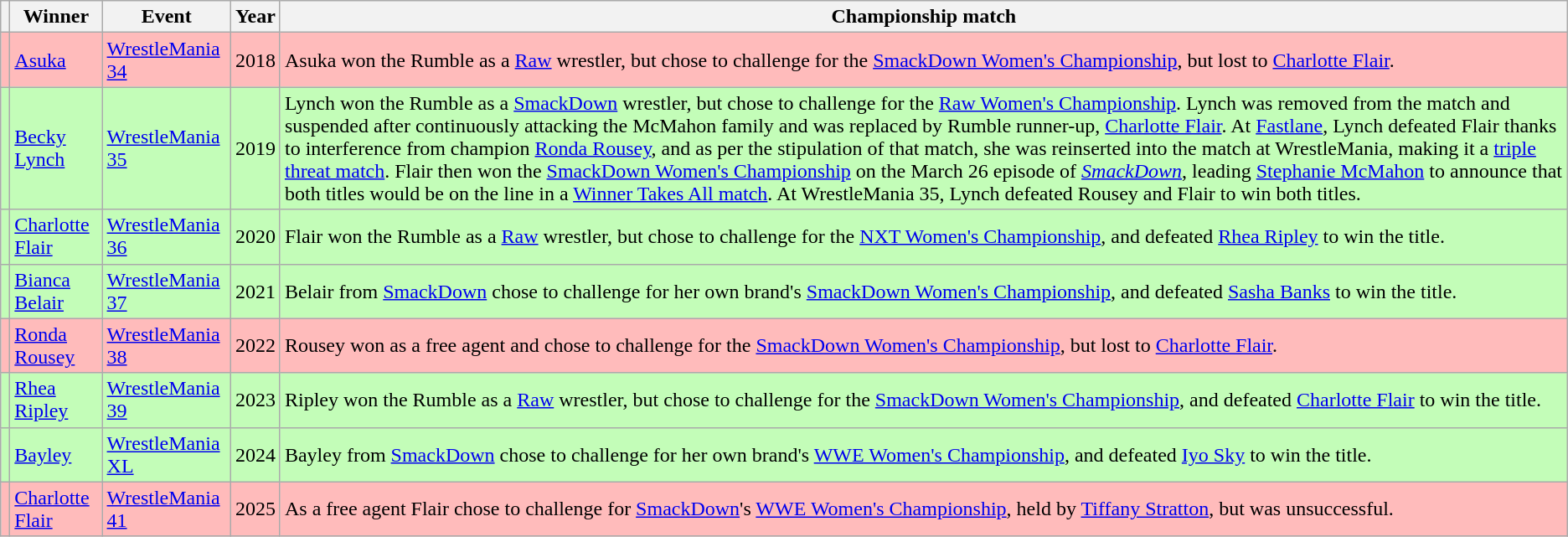<table class="wikitable plainrowheaders sortable">
<tr>
<th></th>
<th>Winner</th>
<th>Event</th>
<th>Year</th>
<th>Championship match</th>
</tr>
<tr style="background: #fbb">
<td></td>
<td><a href='#'>Asuka</a></td>
<td><a href='#'>WrestleMania 34</a></td>
<td>2018</td>
<td>Asuka won the Rumble as a <a href='#'>Raw</a> wrestler, but chose to challenge for the <a href='#'>SmackDown Women's Championship</a>, but lost to <a href='#'>Charlotte Flair</a>.</td>
</tr>
<tr style="background: #c3fdb8">
<td></td>
<td><a href='#'>Becky Lynch</a></td>
<td><a href='#'>WrestleMania 35</a></td>
<td>2019</td>
<td>Lynch won the Rumble as a <a href='#'>SmackDown</a> wrestler, but chose to challenge for the <a href='#'>Raw Women's Championship</a>. Lynch was removed from the match and suspended after continuously attacking the McMahon family and was replaced by Rumble runner-up, <a href='#'>Charlotte Flair</a>. At <a href='#'>Fastlane</a>, Lynch defeated Flair thanks to interference from champion <a href='#'>Ronda Rousey</a>, and as per the stipulation of that match, she was reinserted into the match at WrestleMania, making it a <a href='#'>triple threat match</a>. Flair then won the <a href='#'>SmackDown Women's Championship</a> on the March 26 episode of <em><a href='#'>SmackDown</a></em>, leading <a href='#'>Stephanie McMahon</a> to announce that both titles would be on the line in a <a href='#'>Winner Takes All match</a>. At WrestleMania 35, Lynch defeated Rousey and Flair to win both titles.</td>
</tr>
<tr style="background: #c3fdb8">
<td></td>
<td><a href='#'>Charlotte Flair</a></td>
<td><a href='#'>WrestleMania 36</a></td>
<td>2020</td>
<td>Flair won the Rumble as a <a href='#'>Raw</a> wrestler, but chose to challenge for the <a href='#'>NXT Women's Championship</a>, and defeated <a href='#'>Rhea Ripley</a> to win the title.</td>
</tr>
<tr style="background: #c3fdb8">
<td></td>
<td><a href='#'>Bianca Belair</a></td>
<td><a href='#'>WrestleMania 37</a></td>
<td>2021</td>
<td>Belair from <a href='#'>SmackDown</a> chose to challenge for her own brand's <a href='#'>SmackDown Women's Championship</a>, and defeated <a href='#'>Sasha Banks</a> to win the title.</td>
</tr>
<tr style="background: #fbb">
<td></td>
<td><a href='#'>Ronda Rousey</a></td>
<td><a href='#'>WrestleMania 38</a></td>
<td>2022</td>
<td>Rousey won as a free agent and chose to challenge for the <a href='#'>SmackDown Women's Championship</a>, but lost to <a href='#'>Charlotte Flair</a>.</td>
</tr>
<tr style="background: #c3fdb8">
<td></td>
<td><a href='#'>Rhea Ripley</a></td>
<td><a href='#'>WrestleMania 39</a></td>
<td>2023</td>
<td>Ripley won the Rumble as a <a href='#'>Raw</a> wrestler, but chose to challenge for the <a href='#'>SmackDown Women's Championship</a>, and defeated <a href='#'>Charlotte Flair</a> to win the title.</td>
</tr>
<tr style="background: #c3fdb8">
<td></td>
<td><a href='#'>Bayley</a></td>
<td><a href='#'>WrestleMania XL</a></td>
<td>2024</td>
<td>Bayley from <a href='#'>SmackDown</a> chose to challenge for her own brand's <a href='#'>WWE Women's Championship</a>, and defeated <a href='#'>Iyo Sky</a> to win the title.</td>
</tr>
<tr style="background: #fbb">
<td></td>
<td><a href='#'>Charlotte Flair</a></td>
<td><a href='#'>WrestleMania 41</a></td>
<td>2025</td>
<td>As a free agent Flair chose to challenge for <a href='#'>SmackDown</a>'s <a href='#'>WWE Women's Championship</a>, held by <a href='#'>Tiffany Stratton</a>, but was unsuccessful.</td>
</tr>
</table>
